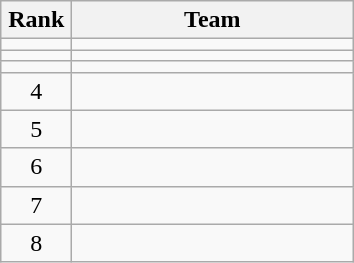<table class="wikitable" style="text-align: center;">
<tr>
<th width=40>Rank</th>
<th width=180>Team</th>
</tr>
<tr>
<td></td>
<td align="left"></td>
</tr>
<tr>
<td></td>
<td align="left"></td>
</tr>
<tr>
<td></td>
<td align="left"></td>
</tr>
<tr>
<td>4</td>
<td align="left"></td>
</tr>
<tr>
<td>5</td>
<td align="left"></td>
</tr>
<tr>
<td>6</td>
<td align="left"></td>
</tr>
<tr>
<td>7</td>
<td align="left"></td>
</tr>
<tr>
<td>8</td>
<td align="left"></td>
</tr>
</table>
